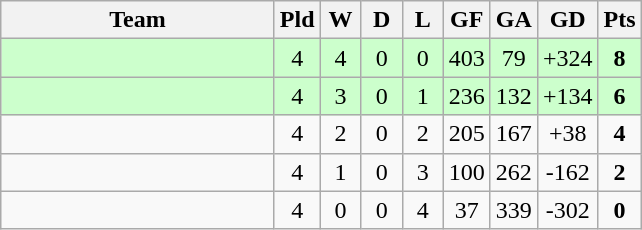<table class="wikitable" style="text-align:center;">
<tr>
<th width=175>Team</th>
<th width=20 abbr="Played">Pld</th>
<th width=20 abbr="Won">W</th>
<th width=20 abbr="Drawn">D</th>
<th width=20 abbr="Lost">L</th>
<th width=20 abbr="Goals for">GF</th>
<th width=20 abbr="Goals against">GA</th>
<th width=20 abbr="Goal difference">GD</th>
<th width=20 abbr="Points">Pts</th>
</tr>
<tr bgcolor="#ccffcc">
<td align=left></td>
<td>4</td>
<td>4</td>
<td>0</td>
<td>0</td>
<td>403</td>
<td>79</td>
<td>+324</td>
<td><strong>8</strong></td>
</tr>
<tr bgcolor="#ccffcc">
<td align=left></td>
<td>4</td>
<td>3</td>
<td>0</td>
<td>1</td>
<td>236</td>
<td>132</td>
<td>+134</td>
<td><strong>6</strong></td>
</tr>
<tr>
<td align=left></td>
<td>4</td>
<td>2</td>
<td>0</td>
<td>2</td>
<td>205</td>
<td>167</td>
<td>+38</td>
<td><strong>4</strong></td>
</tr>
<tr>
<td align=left></td>
<td>4</td>
<td>1</td>
<td>0</td>
<td>3</td>
<td>100</td>
<td>262</td>
<td>-162</td>
<td><strong>2</strong></td>
</tr>
<tr>
<td align=left></td>
<td>4</td>
<td>0</td>
<td>0</td>
<td>4</td>
<td>37</td>
<td>339</td>
<td>-302</td>
<td><strong>0</strong></td>
</tr>
</table>
